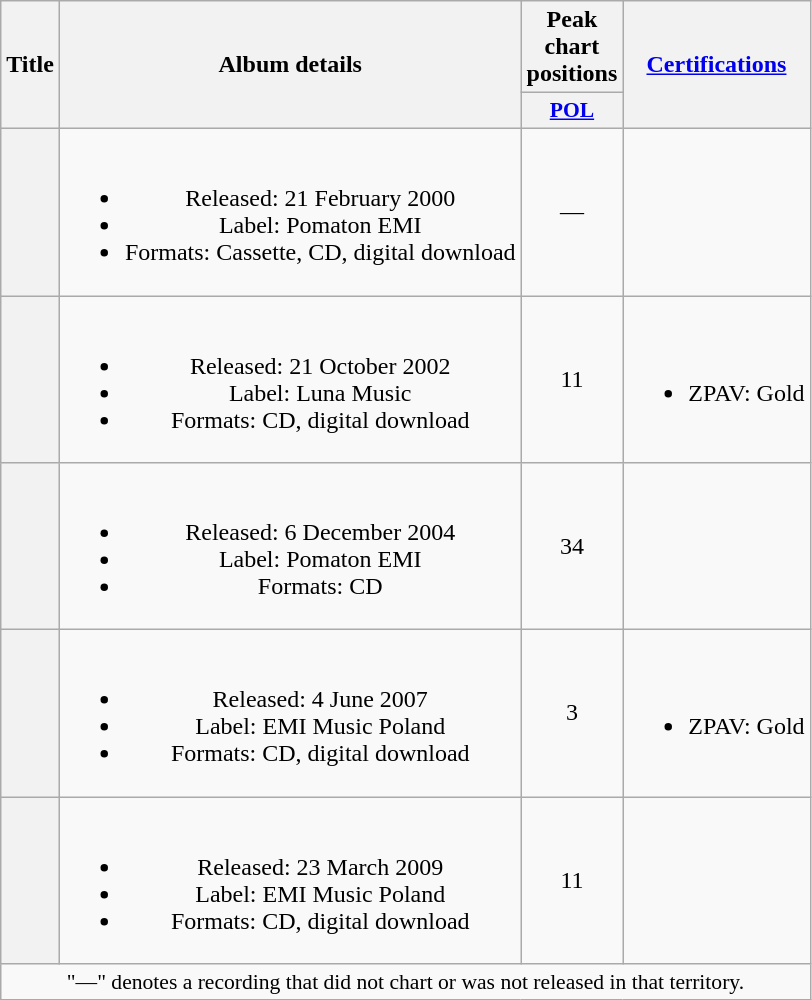<table class="wikitable plainrowheaders" style="text-align:center;">
<tr>
<th rowspan="2" scope="col">Title</th>
<th rowspan="2" scope="col">Album details</th>
<th colspan="1" scope="col">Peak chart positions</th>
<th rowspan="2" scope="col"><a href='#'>Certifications</a></th>
</tr>
<tr>
<th scope="col" style="width:3em;font-size:90%;"><a href='#'>POL</a><br></th>
</tr>
<tr>
<th scope="row"></th>
<td><br><ul><li>Released: 21 February 2000</li><li>Label: Pomaton EMI</li><li>Formats: Cassette, CD, digital download</li></ul></td>
<td>—</td>
<td></td>
</tr>
<tr>
<th scope="row"></th>
<td><br><ul><li>Released: 21 October 2002</li><li>Label: Luna Music</li><li>Formats: CD, digital download</li></ul></td>
<td>11</td>
<td><br><ul><li>ZPAV: Gold</li></ul></td>
</tr>
<tr>
<th scope="row"></th>
<td><br><ul><li>Released: 6 December 2004</li><li>Label: Pomaton EMI</li><li>Formats: CD</li></ul></td>
<td>34</td>
<td></td>
</tr>
<tr>
<th scope="row"></th>
<td><br><ul><li>Released: 4 June 2007</li><li>Label: EMI Music Poland</li><li>Formats: CD, digital download</li></ul></td>
<td>3</td>
<td><br><ul><li>ZPAV: Gold</li></ul></td>
</tr>
<tr>
<th scope="row"></th>
<td><br><ul><li>Released: 23 March 2009</li><li>Label: EMI Music Poland</li><li>Formats: CD, digital download</li></ul></td>
<td>11</td>
<td></td>
</tr>
<tr>
<td colspan="4" style="font-size:90%">"—" denotes a recording that did not chart or was not released in that territory.</td>
</tr>
</table>
